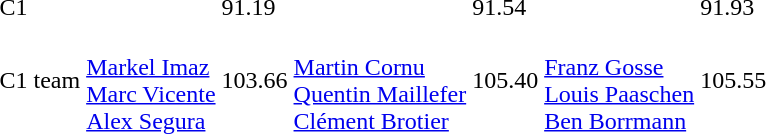<table>
<tr>
<td>C1</td>
<td></td>
<td>91.19</td>
<td></td>
<td>91.54</td>
<td></td>
<td>91.93</td>
</tr>
<tr>
<td>C1 team</td>
<td><br><a href='#'>Markel Imaz</a><br><a href='#'>Marc Vicente</a><br><a href='#'>Alex Segura</a></td>
<td>103.66</td>
<td><br><a href='#'>Martin Cornu</a><br><a href='#'>Quentin Maillefer</a><br><a href='#'>Clément Brotier</a></td>
<td>105.40</td>
<td><br><a href='#'>Franz Gosse</a><br><a href='#'>Louis Paaschen</a><br><a href='#'>Ben Borrmann</a></td>
<td>105.55</td>
</tr>
</table>
